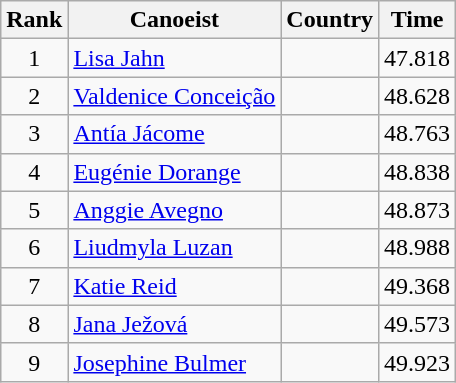<table class="wikitable" style="text-align:center">
<tr>
<th>Rank</th>
<th>Canoeist</th>
<th>Country</th>
<th>Time</th>
</tr>
<tr>
<td>1</td>
<td align="left"><a href='#'>Lisa Jahn</a></td>
<td align="left"></td>
<td>47.818</td>
</tr>
<tr>
<td>2</td>
<td align="left"><a href='#'>Valdenice Conceição</a></td>
<td align="left"></td>
<td>48.628</td>
</tr>
<tr>
<td>3</td>
<td align="left"><a href='#'>Antía Jácome</a></td>
<td align="left"></td>
<td>48.763</td>
</tr>
<tr>
<td>4</td>
<td align="left"><a href='#'>Eugénie Dorange</a></td>
<td align="left"></td>
<td>48.838</td>
</tr>
<tr>
<td>5</td>
<td align="left"><a href='#'>Anggie Avegno</a></td>
<td align="left"></td>
<td>48.873</td>
</tr>
<tr>
<td>6</td>
<td align="left"><a href='#'>Liudmyla Luzan</a></td>
<td align="left"></td>
<td>48.988</td>
</tr>
<tr>
<td>7</td>
<td align="left"><a href='#'>Katie Reid</a></td>
<td align="left"></td>
<td>49.368</td>
</tr>
<tr>
<td>8</td>
<td align="left"><a href='#'>Jana Ježová</a></td>
<td align="left"></td>
<td>49.573</td>
</tr>
<tr>
<td>9</td>
<td align="left"><a href='#'>Josephine Bulmer</a></td>
<td align="left"></td>
<td>49.923</td>
</tr>
</table>
